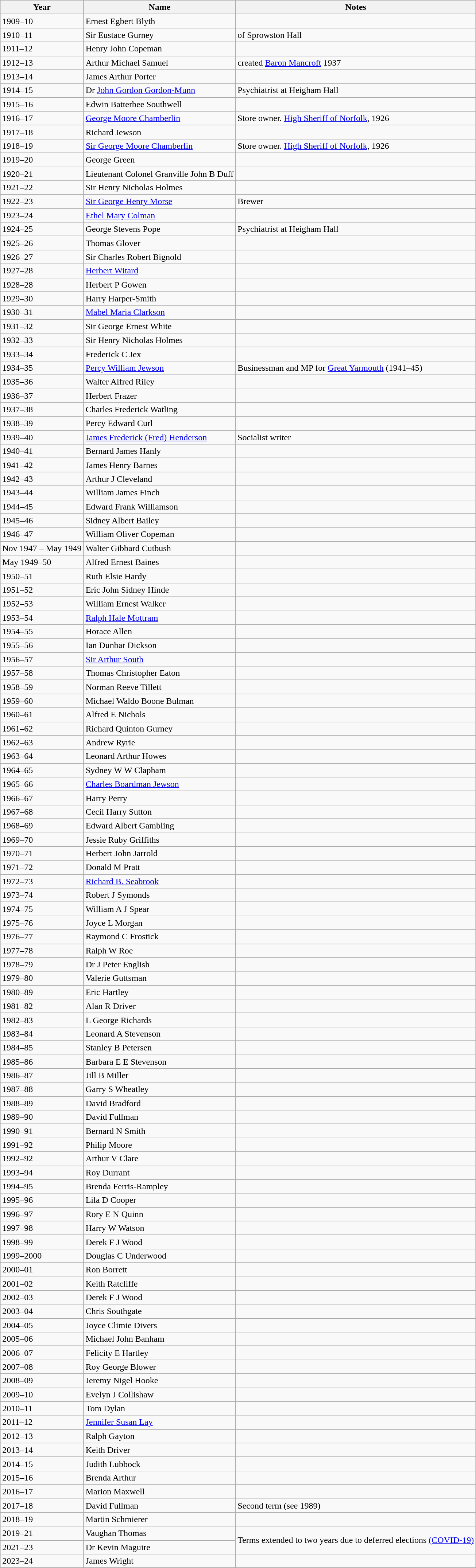<table class="wikitable">
<tr>
<th>Year</th>
<th>Name</th>
<th>Notes</th>
</tr>
<tr>
<td>1909–10</td>
<td>Ernest Egbert Blyth</td>
<td></td>
</tr>
<tr>
<td>1910–11</td>
<td>Sir Eustace Gurney</td>
<td>of Sprowston Hall</td>
</tr>
<tr>
<td>1911–12</td>
<td>Henry John Copeman</td>
<td></td>
</tr>
<tr>
<td>1912–13</td>
<td>Arthur Michael Samuel</td>
<td>created <a href='#'>Baron Mancroft</a> 1937</td>
</tr>
<tr>
<td>1913–14</td>
<td>James Arthur Porter</td>
<td></td>
</tr>
<tr>
<td>1914–15</td>
<td>Dr <a href='#'>John Gordon Gordon-Munn</a></td>
<td>Psychiatrist at Heigham Hall</td>
</tr>
<tr>
<td>1915–16</td>
<td>Edwin Batterbee Southwell</td>
<td></td>
</tr>
<tr>
<td>1916–17</td>
<td><a href='#'>George Moore Chamberlin</a></td>
<td>Store owner. <a href='#'>High Sheriff of Norfolk</a>, 1926</td>
</tr>
<tr>
<td>1917–18</td>
<td>Richard Jewson</td>
<td></td>
</tr>
<tr>
<td>1918–19</td>
<td><a href='#'>Sir George Moore Chamberlin</a></td>
<td>Store owner. <a href='#'>High Sheriff of Norfolk</a>, 1926</td>
</tr>
<tr>
<td>1919–20</td>
<td>George Green</td>
<td></td>
</tr>
<tr>
<td>1920–21</td>
<td>Lieutenant Colonel Granville John B Duff</td>
<td></td>
</tr>
<tr>
<td>1921–22</td>
<td>Sir Henry Nicholas Holmes</td>
<td></td>
</tr>
<tr>
<td>1922–23</td>
<td><a href='#'>Sir George Henry Morse</a></td>
<td>Brewer</td>
</tr>
<tr>
<td>1923–24</td>
<td><a href='#'>Ethel Mary Colman</a></td>
<td></td>
</tr>
<tr>
<td>1924–25</td>
<td>George Stevens Pope</td>
<td>Psychiatrist at Heigham Hall</td>
</tr>
<tr>
<td>1925–26</td>
<td>Thomas Glover</td>
<td></td>
</tr>
<tr>
<td>1926–27</td>
<td>Sir Charles Robert Bignold</td>
<td></td>
</tr>
<tr>
<td>1927–28</td>
<td><a href='#'>Herbert Witard</a></td>
<td></td>
</tr>
<tr>
<td>1928–28</td>
<td>Herbert P Gowen</td>
<td></td>
</tr>
<tr>
<td>1929–30</td>
<td>Harry Harper-Smith</td>
<td></td>
</tr>
<tr>
<td>1930–31</td>
<td><a href='#'>Mabel Maria Clarkson</a></td>
<td></td>
</tr>
<tr>
<td>1931–32</td>
<td>Sir George Ernest White</td>
<td></td>
</tr>
<tr>
<td>1932–33</td>
<td>Sir Henry Nicholas Holmes</td>
<td></td>
</tr>
<tr>
<td>1933–34</td>
<td>Frederick C Jex</td>
<td></td>
</tr>
<tr>
<td>1934–35</td>
<td><a href='#'>Percy William Jewson</a></td>
<td>Businessman and MP for <a href='#'>Great Yarmouth</a> (1941–45)</td>
</tr>
<tr>
<td>1935–36</td>
<td>Walter Alfred Riley</td>
<td></td>
</tr>
<tr>
<td>1936–37</td>
<td>Herbert Frazer</td>
<td></td>
</tr>
<tr>
<td>1937–38</td>
<td>Charles Frederick Watling</td>
<td></td>
</tr>
<tr>
<td>1938–39</td>
<td>Percy Edward Curl</td>
<td></td>
</tr>
<tr>
<td>1939–40</td>
<td><a href='#'>James Frederick (Fred) Henderson</a></td>
<td>Socialist writer</td>
</tr>
<tr>
<td>1940–41</td>
<td>Bernard James Hanly</td>
<td></td>
</tr>
<tr>
<td>1941–42</td>
<td>James Henry Barnes</td>
<td></td>
</tr>
<tr>
<td>1942–43</td>
<td>Arthur J Cleveland</td>
<td></td>
</tr>
<tr>
<td>1943–44</td>
<td>William James Finch</td>
<td></td>
</tr>
<tr>
<td>1944–45</td>
<td>Edward Frank Williamson</td>
<td></td>
</tr>
<tr>
<td>1945–46</td>
<td>Sidney Albert Bailey</td>
<td></td>
</tr>
<tr>
<td>1946–47</td>
<td>William Oliver Copeman</td>
<td></td>
</tr>
<tr>
<td>Nov 1947 – May 1949</td>
<td>Walter Gibbard Cutbush</td>
<td></td>
</tr>
<tr>
<td>May 1949–50</td>
<td>Alfred Ernest Baines</td>
<td></td>
</tr>
<tr>
<td>1950–51</td>
<td>Ruth Elsie Hardy</td>
<td></td>
</tr>
<tr>
<td>1951–52</td>
<td>Eric John Sidney Hinde</td>
<td></td>
</tr>
<tr>
<td>1952–53</td>
<td>William Ernest Walker</td>
<td></td>
</tr>
<tr>
<td>1953–54</td>
<td><a href='#'>Ralph Hale Mottram</a></td>
<td></td>
</tr>
<tr>
<td>1954–55</td>
<td>Horace Allen</td>
<td></td>
</tr>
<tr>
<td>1955–56</td>
<td>Ian Dunbar Dickson</td>
<td></td>
</tr>
<tr>
<td>1956–57</td>
<td><a href='#'>Sir Arthur South</a></td>
<td></td>
</tr>
<tr>
<td>1957–58</td>
<td>Thomas Christopher Eaton</td>
<td></td>
</tr>
<tr>
<td>1958–59</td>
<td>Norman Reeve Tillett</td>
<td></td>
</tr>
<tr>
<td>1959–60</td>
<td>Michael Waldo Boone Bulman</td>
<td></td>
</tr>
<tr>
<td>1960–61</td>
<td>Alfred E Nichols</td>
<td></td>
</tr>
<tr>
<td>1961–62</td>
<td>Richard Quinton Gurney</td>
<td></td>
</tr>
<tr>
<td>1962–63</td>
<td>Andrew Ryrie</td>
<td></td>
</tr>
<tr>
<td>1963–64</td>
<td>Leonard Arthur Howes</td>
<td></td>
</tr>
<tr>
<td>1964–65</td>
<td>Sydney W W Clapham</td>
<td></td>
</tr>
<tr>
<td>1965–66</td>
<td><a href='#'>Charles Boardman Jewson</a></td>
<td></td>
</tr>
<tr>
<td>1966–67</td>
<td>Harry Perry</td>
<td></td>
</tr>
<tr>
<td>1967–68</td>
<td>Cecil Harry Sutton</td>
<td></td>
</tr>
<tr>
<td>1968–69</td>
<td>Edward Albert Gambling</td>
<td></td>
</tr>
<tr>
<td>1969–70</td>
<td>Jessie Ruby Griffiths</td>
<td></td>
</tr>
<tr>
<td>1970–71</td>
<td>Herbert John Jarrold</td>
<td></td>
</tr>
<tr>
<td>1971–72</td>
<td>Donald M Pratt</td>
<td></td>
</tr>
<tr>
<td>1972–73</td>
<td><a href='#'>Richard B. Seabrook</a></td>
<td></td>
</tr>
<tr>
<td>1973–74</td>
<td>Robert J Symonds</td>
<td></td>
</tr>
<tr>
<td>1974–75</td>
<td>William A J Spear</td>
<td></td>
</tr>
<tr>
<td>1975–76</td>
<td>Joyce L Morgan</td>
<td></td>
</tr>
<tr>
<td>1976–77</td>
<td>Raymond C Frostick</td>
<td></td>
</tr>
<tr>
<td>1977–78</td>
<td>Ralph W Roe</td>
<td></td>
</tr>
<tr>
<td>1978–79</td>
<td>Dr J Peter English</td>
<td></td>
</tr>
<tr>
<td>1979–80</td>
<td>Valerie Guttsman</td>
<td></td>
</tr>
<tr>
<td>1980–89</td>
<td>Eric Hartley</td>
<td></td>
</tr>
<tr>
<td>1981–82</td>
<td>Alan R Driver</td>
<td></td>
</tr>
<tr>
<td>1982–83</td>
<td>L George Richards</td>
<td></td>
</tr>
<tr>
<td>1983–84</td>
<td>Leonard A Stevenson</td>
<td></td>
</tr>
<tr>
<td>1984–85</td>
<td>Stanley B Petersen</td>
<td></td>
</tr>
<tr>
<td>1985–86</td>
<td>Barbara E E Stevenson</td>
<td></td>
</tr>
<tr>
<td>1986–87</td>
<td>Jill B Miller</td>
<td></td>
</tr>
<tr>
<td>1987–88</td>
<td>Garry S Wheatley</td>
<td></td>
</tr>
<tr>
<td>1988–89</td>
<td>David Bradford</td>
<td></td>
</tr>
<tr>
<td>1989–90</td>
<td>David Fullman</td>
<td></td>
</tr>
<tr>
<td>1990–91</td>
<td>Bernard N Smith</td>
<td></td>
</tr>
<tr>
<td>1991–92</td>
<td>Philip Moore</td>
<td></td>
</tr>
<tr>
<td>1992–92</td>
<td>Arthur V Clare</td>
<td></td>
</tr>
<tr>
<td>1993–94</td>
<td>Roy Durrant</td>
<td></td>
</tr>
<tr>
<td>1994–95</td>
<td>Brenda Ferris-Rampley</td>
<td></td>
</tr>
<tr>
<td>1995–96</td>
<td>Lila D Cooper</td>
<td></td>
</tr>
<tr>
<td>1996–97</td>
<td>Rory E N Quinn</td>
<td></td>
</tr>
<tr>
<td>1997–98</td>
<td>Harry W Watson</td>
<td></td>
</tr>
<tr>
<td>1998–99</td>
<td>Derek F J Wood</td>
<td></td>
</tr>
<tr>
<td>1999–2000</td>
<td>Douglas C Underwood</td>
<td></td>
</tr>
<tr>
<td>2000–01</td>
<td>Ron Borrett</td>
<td></td>
</tr>
<tr>
<td>2001–02</td>
<td>Keith Ratcliffe</td>
<td></td>
</tr>
<tr>
<td>2002–03</td>
<td>Derek F J Wood</td>
<td></td>
</tr>
<tr>
<td>2003–04</td>
<td>Chris Southgate</td>
<td></td>
</tr>
<tr>
<td>2004–05</td>
<td>Joyce Climie Divers</td>
<td></td>
</tr>
<tr>
<td>2005–06</td>
<td>Michael John Banham</td>
<td></td>
</tr>
<tr>
<td>2006–07</td>
<td>Felicity E Hartley</td>
<td></td>
</tr>
<tr>
<td>2007–08</td>
<td>Roy George Blower</td>
<td></td>
</tr>
<tr>
<td>2008–09</td>
<td>Jeremy Nigel Hooke</td>
<td></td>
</tr>
<tr>
<td>2009–10</td>
<td>Evelyn J Collishaw</td>
<td></td>
</tr>
<tr>
<td>2010–11</td>
<td>Tom Dylan</td>
<td></td>
</tr>
<tr>
<td>2011–12</td>
<td><a href='#'>Jennifer Susan Lay</a></td>
<td></td>
</tr>
<tr>
<td>2012–13</td>
<td>Ralph Gayton</td>
<td></td>
</tr>
<tr>
<td>2013–14</td>
<td>Keith Driver</td>
<td></td>
</tr>
<tr>
<td>2014–15</td>
<td>Judith Lubbock</td>
<td></td>
</tr>
<tr>
<td>2015–16</td>
<td>Brenda Arthur</td>
<td></td>
</tr>
<tr>
<td>2016–17</td>
<td>Marion Maxwell</td>
<td></td>
</tr>
<tr>
<td>2017–18</td>
<td>David Fullman</td>
<td>Second term (see 1989)</td>
</tr>
<tr>
<td>2018–19</td>
<td>Martin Schmierer</td>
<td></td>
</tr>
<tr>
<td>2019–21</td>
<td>Vaughan Thomas</td>
<td rowspan=2>Terms extended to two years due to deferred elections <a href='#'>(COVID-19)</a></td>
</tr>
<tr>
<td>2021–23</td>
<td>Dr Kevin Maguire</td>
</tr>
<tr>
<td>2023–24</td>
<td>James Wright</td>
<td></td>
</tr>
<tr>
</tr>
</table>
